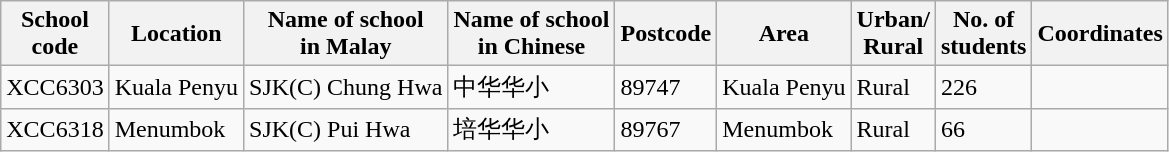<table class="wikitable sortable">
<tr>
<th>School<br>code</th>
<th>Location</th>
<th>Name of school<br>in Malay</th>
<th>Name of school<br>in Chinese</th>
<th>Postcode</th>
<th>Area</th>
<th>Urban/<br>Rural</th>
<th>No. of<br>students</th>
<th>Coordinates</th>
</tr>
<tr>
<td>XCC6303</td>
<td>Kuala Penyu</td>
<td>SJK(C) Chung Hwa</td>
<td>中华华小</td>
<td>89747</td>
<td>Kuala Penyu</td>
<td>Rural</td>
<td>226</td>
<td></td>
</tr>
<tr>
<td>XCC6318</td>
<td>Menumbok</td>
<td>SJK(C) Pui Hwa</td>
<td>培华华小</td>
<td>89767</td>
<td>Menumbok</td>
<td>Rural</td>
<td>66</td>
<td></td>
</tr>
</table>
